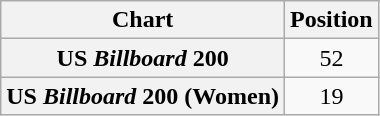<table class="wikitable plainrowheaders sortable" style="text-align:center">
<tr>
<th scope="col">Chart</th>
<th scope="col">Position</th>
</tr>
<tr>
<th scope=row>US <em>Billboard</em> 200</th>
<td>52</td>
</tr>
<tr>
<th scope="row">US <em>Billboard</em> 200 (Women)</th>
<td>19</td>
</tr>
</table>
